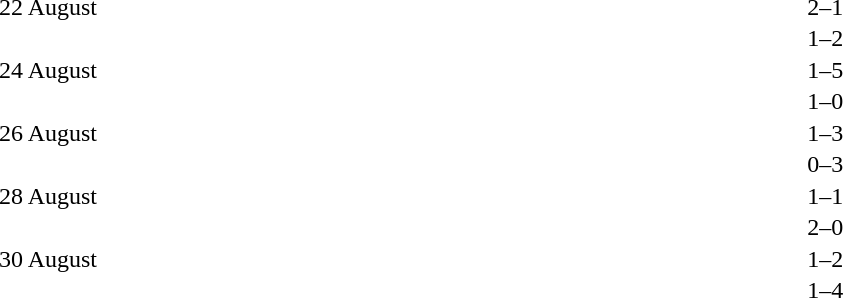<table cellspacing=1 width=70%>
<tr>
<th width=25%></th>
<th width=30%></th>
<th width=15%></th>
<th width=30%></th>
</tr>
<tr>
<td>22 August</td>
<td align=right></td>
<td align=center>2–1</td>
<td></td>
</tr>
<tr>
<td></td>
<td align=right></td>
<td align=center>1–2</td>
<td></td>
</tr>
<tr>
<td>24 August</td>
<td align=right></td>
<td align=center>1–5</td>
<td></td>
</tr>
<tr>
<td></td>
<td align=right></td>
<td align=center>1–0</td>
<td></td>
</tr>
<tr>
<td>26 August</td>
<td align=right></td>
<td align=center>1–3</td>
<td></td>
</tr>
<tr>
<td></td>
<td align=right></td>
<td align=center>0–3</td>
<td></td>
</tr>
<tr>
<td>28 August</td>
<td align=right></td>
<td align=center>1–1</td>
<td></td>
</tr>
<tr>
<td></td>
<td align=right></td>
<td align=center>2–0</td>
<td></td>
</tr>
<tr>
<td>30 August</td>
<td align=right></td>
<td align=center>1–2</td>
<td></td>
</tr>
<tr>
<td></td>
<td align=right></td>
<td align=center>1–4</td>
<td></td>
</tr>
</table>
